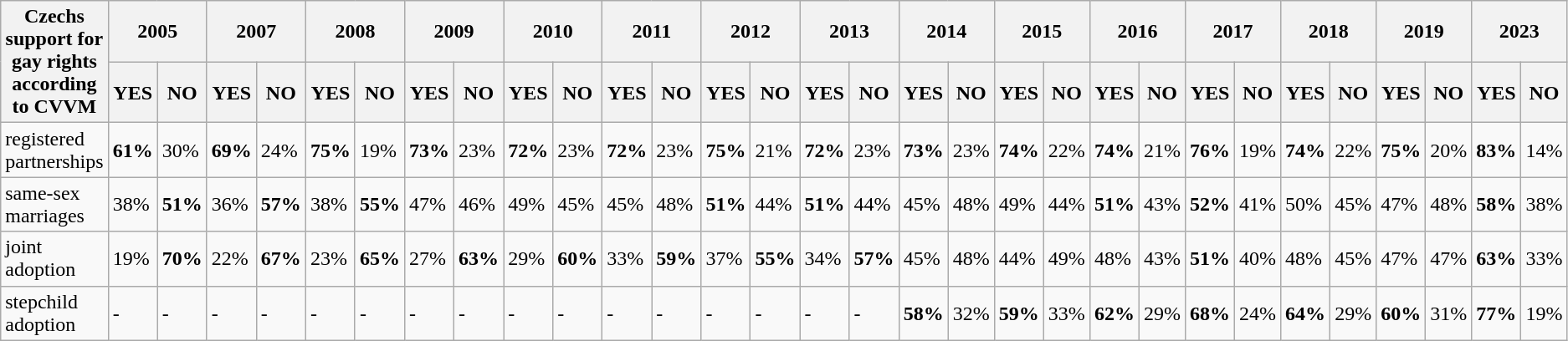<table class="wikitable">
<tr>
<th rowspan=2>Czechs support for gay rights according to CVVM</th>
<th colspan=2>2005</th>
<th colspan=2>2007</th>
<th colspan=2>2008</th>
<th colspan=2>2009</th>
<th colspan=2>2010</th>
<th colspan=2>2011</th>
<th colspan=2>2012</th>
<th colspan=2>2013</th>
<th colspan=2>2014</th>
<th colspan=2>2015</th>
<th colspan=2>2016</th>
<th colspan=2>2017</th>
<th colspan=2>2018</th>
<th colspan=2>2019</th>
<th colspan=2>2023</th>
</tr>
<tr>
<th><strong><span>YES</span></strong></th>
<th><strong><span>NO</span></strong></th>
<th><strong><span>YES</span></strong></th>
<th><strong><span>NO</span></strong></th>
<th><strong><span>YES</span></strong></th>
<th><strong><span>NO</span></strong></th>
<th><strong><span>YES</span></strong></th>
<th><strong><span>NO</span></strong></th>
<th><strong><span>YES</span></strong></th>
<th><strong><span>NO</span></strong></th>
<th><strong><span>YES</span></strong></th>
<th><strong><span>NO</span></strong></th>
<th><strong><span>YES</span></strong></th>
<th><strong><span>NO</span></strong></th>
<th><strong><span>YES</span></strong></th>
<th><strong><span>NO</span></strong></th>
<th><strong><span>YES</span></strong></th>
<th><strong><span>NO</span></strong></th>
<th><strong><span>YES</span></strong></th>
<th><strong><span>NO</span></strong></th>
<th><strong><span>YES</span></strong></th>
<th><strong><span>NO</span></strong></th>
<th><strong><span>YES</span></strong></th>
<th><strong><span>NO</span></strong></th>
<th><strong><span>YES</span></strong></th>
<th><strong><span>NO</span></strong></th>
<th><strong><span>YES</span></strong></th>
<th><strong><span>NO</span></strong></th>
<th><strong><span>YES</span></strong></th>
<th><strong><span>NO</span></strong></th>
</tr>
<tr>
<td>registered partnerships</td>
<td><strong><span>61%</span></strong></td>
<td>30%</td>
<td><strong><span>69%</span></strong></td>
<td>24%</td>
<td><strong><span>75%</span></strong></td>
<td>19%</td>
<td><strong><span>73%</span></strong></td>
<td>23%</td>
<td><strong><span>72%</span></strong></td>
<td>23%</td>
<td><strong><span>72%</span></strong></td>
<td>23%</td>
<td><strong><span>75%</span></strong></td>
<td>21%</td>
<td><strong><span>72%</span></strong></td>
<td>23%</td>
<td><strong><span>73%</span></strong></td>
<td>23%</td>
<td><strong><span>74%</span></strong></td>
<td>22%</td>
<td><strong><span>74%</span></strong></td>
<td>21%</td>
<td><strong><span>76%</span></strong></td>
<td>19%</td>
<td><strong><span>74%</span></strong></td>
<td>22%</td>
<td><strong><span>75%</span></strong></td>
<td>20%</td>
<td><strong><span>83%</span></strong></td>
<td>14%</td>
</tr>
<tr>
<td>same-sex marriages</td>
<td>38%</td>
<td><strong><span>51%</span></strong></td>
<td>36%</td>
<td><strong><span>57%</span></strong></td>
<td>38%</td>
<td><strong><span>55%</span></strong></td>
<td><span>47%</span></td>
<td>46%</td>
<td><span>49%</span></td>
<td>45%</td>
<td>45%</td>
<td><span>48%</span></td>
<td><strong><span>51%</span></strong></td>
<td>44%</td>
<td><strong><span>51%</span></strong></td>
<td>44%</td>
<td>45%</td>
<td><span>48%</span></td>
<td><span>49%</span></td>
<td>44%</td>
<td><strong><span>51%</span></strong></td>
<td>43%</td>
<td><strong><span>52%</span></strong></td>
<td>41%</td>
<td><span>50%</span></td>
<td>45%</td>
<td>47%</td>
<td><span>48%</span></td>
<td><strong><span>58%</span></strong></td>
<td>38%</td>
</tr>
<tr>
<td>joint adoption</td>
<td>19%</td>
<td><strong><span>70%</span></strong></td>
<td>22%</td>
<td><strong><span>67%</span></strong></td>
<td>23%</td>
<td><strong><span>65%</span></strong></td>
<td>27%</td>
<td><strong><span>63%</span></strong></td>
<td>29%</td>
<td><strong><span>60%</span></strong></td>
<td>33%</td>
<td><strong><span>59%</span></strong></td>
<td>37%</td>
<td><strong><span>55%</span></strong></td>
<td>34%</td>
<td><strong><span>57%</span></strong></td>
<td>45%</td>
<td><span>48%</span></td>
<td>44%</td>
<td><span>49%</span></td>
<td><span>48%</span></td>
<td>43%</td>
<td><strong><span>51%</span></strong></td>
<td>40%</td>
<td><span>48%</span></td>
<td>45%</td>
<td>47%</td>
<td>47%</td>
<td><strong><span>63%</span></strong></td>
<td>33%</td>
</tr>
<tr>
<td>stepchild adoption</td>
<td>-</td>
<td>-</td>
<td>-</td>
<td>-</td>
<td>-</td>
<td>-</td>
<td>-</td>
<td>-</td>
<td>-</td>
<td>-</td>
<td>-</td>
<td>-</td>
<td>-</td>
<td>-</td>
<td>-</td>
<td>-</td>
<td><strong><span>58%</span></strong></td>
<td>32%</td>
<td><strong><span>59%</span></strong></td>
<td>33%</td>
<td><strong><span>62%</span></strong></td>
<td>29%</td>
<td><strong><span>68%</span></strong></td>
<td>24%</td>
<td><strong><span>64%</span></strong></td>
<td>29%</td>
<td><strong><span>60%</span></strong></td>
<td>31%</td>
<td><strong><span>77%</span></strong></td>
<td>19%</td>
</tr>
</table>
